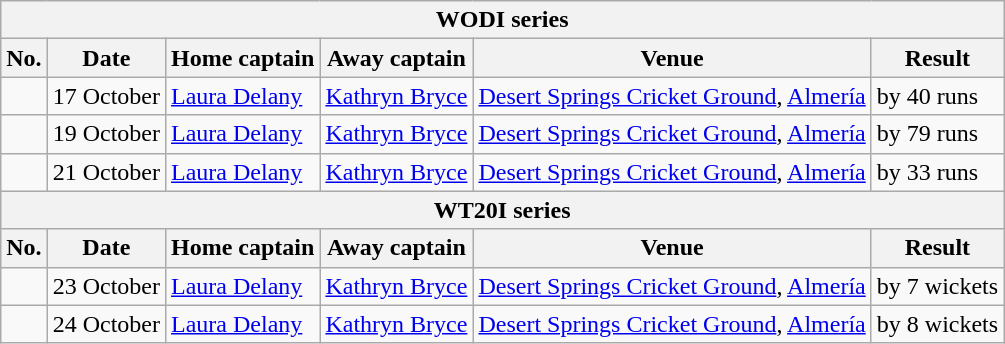<table class="wikitable">
<tr>
<th colspan="9">WODI series</th>
</tr>
<tr>
<th>No.</th>
<th>Date</th>
<th>Home captain</th>
<th>Away captain</th>
<th>Venue</th>
<th>Result</th>
</tr>
<tr>
<td></td>
<td>17 October</td>
<td><a href='#'>Laura Delany</a></td>
<td><a href='#'>Kathryn Bryce</a></td>
<td><a href='#'>Desert Springs Cricket Ground</a>, <a href='#'>Almería</a></td>
<td> by 40 runs</td>
</tr>
<tr>
<td></td>
<td>19 October</td>
<td><a href='#'>Laura Delany</a></td>
<td><a href='#'>Kathryn Bryce</a></td>
<td><a href='#'>Desert Springs Cricket Ground</a>, <a href='#'>Almería</a></td>
<td> by 79 runs</td>
</tr>
<tr>
<td></td>
<td>21 October</td>
<td><a href='#'>Laura Delany</a></td>
<td><a href='#'>Kathryn Bryce</a></td>
<td><a href='#'>Desert Springs Cricket Ground</a>, <a href='#'>Almería</a></td>
<td> by 33 runs</td>
</tr>
<tr>
<th colspan="9">WT20I series</th>
</tr>
<tr>
<th>No.</th>
<th>Date</th>
<th>Home captain</th>
<th>Away captain</th>
<th>Venue</th>
<th>Result</th>
</tr>
<tr>
<td></td>
<td>23 October</td>
<td><a href='#'>Laura Delany</a></td>
<td><a href='#'>Kathryn Bryce</a></td>
<td><a href='#'>Desert Springs Cricket Ground</a>, <a href='#'>Almería</a></td>
<td> by 7 wickets</td>
</tr>
<tr>
<td></td>
<td>24 October</td>
<td><a href='#'>Laura Delany</a></td>
<td><a href='#'>Kathryn Bryce</a></td>
<td><a href='#'>Desert Springs Cricket Ground</a>, <a href='#'>Almería</a></td>
<td> by 8 wickets</td>
</tr>
</table>
